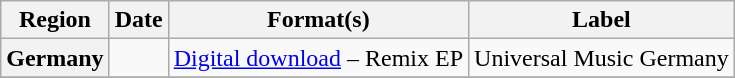<table class="wikitable plainrowheaders">
<tr>
<th scope="col">Region</th>
<th scope="col">Date</th>
<th scope="col">Format(s)</th>
<th scope="col">Label</th>
</tr>
<tr>
<th scope="row" rowspan="1">Germany</th>
<td></td>
<td><a href='#'>Digital download</a> – Remix EP</td>
<td>Universal Music Germany</td>
</tr>
<tr>
</tr>
</table>
